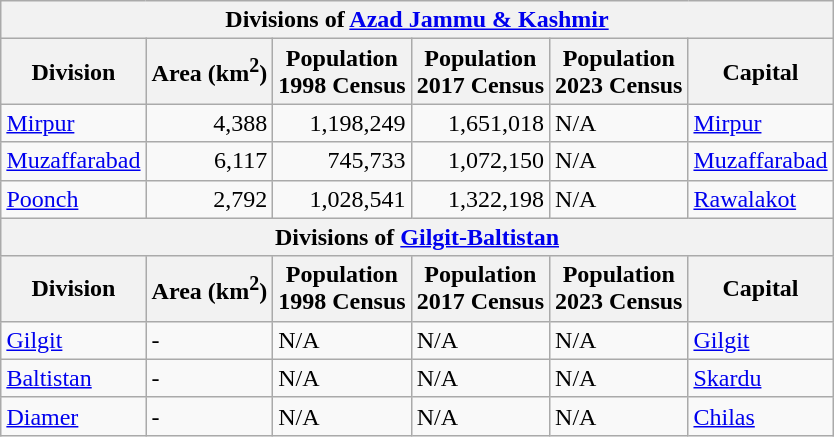<table class="wikitable sortable" style="margin:auto;">
<tr>
<th colspan="6">Divisions of <a href='#'>Azad Jammu & Kashmir</a></th>
</tr>
<tr>
<th>Division</th>
<th>Area (km<sup>2</sup>)</th>
<th>Population<br>1998 Census</th>
<th>Population<br>2017 Census</th>
<th>Population<br>2023 Census</th>
<th>Capital</th>
</tr>
<tr>
<td><a href='#'>Mirpur</a></td>
<td align="right">4,388</td>
<td align="right">1,198,249</td>
<td align="right">1,651,018</td>
<td>N/A</td>
<td><a href='#'>Mirpur</a></td>
</tr>
<tr>
<td><a href='#'>Muzaffarabad</a></td>
<td align="right">6,117</td>
<td align="right">745,733</td>
<td align="right">1,072,150</td>
<td>N/A</td>
<td><a href='#'>Muzaffarabad</a></td>
</tr>
<tr>
<td><a href='#'>Poonch</a></td>
<td align="right">2,792</td>
<td align="right">1,028,541</td>
<td align="right">1,322,198</td>
<td>N/A</td>
<td><a href='#'>Rawalakot</a></td>
</tr>
<tr>
<th colspan="6">Divisions of <a href='#'>Gilgit-Baltistan</a></th>
</tr>
<tr>
<th>Division</th>
<th>Area (km<sup>2</sup>)</th>
<th>Population<br>1998 Census</th>
<th>Population<br>2017 Census</th>
<th>Population<br>2023 Census</th>
<th>Capital</th>
</tr>
<tr>
<td><a href='#'>Gilgit</a></td>
<td>-</td>
<td>N/A</td>
<td>N/A</td>
<td>N/A</td>
<td><a href='#'>Gilgit</a></td>
</tr>
<tr>
<td><a href='#'>Baltistan</a></td>
<td>-</td>
<td>N/A</td>
<td>N/A</td>
<td>N/A</td>
<td><a href='#'>Skardu</a></td>
</tr>
<tr>
<td><a href='#'>Diamer</a></td>
<td>-</td>
<td>N/A</td>
<td>N/A</td>
<td>N/A</td>
<td><a href='#'>Chilas</a></td>
</tr>
</table>
